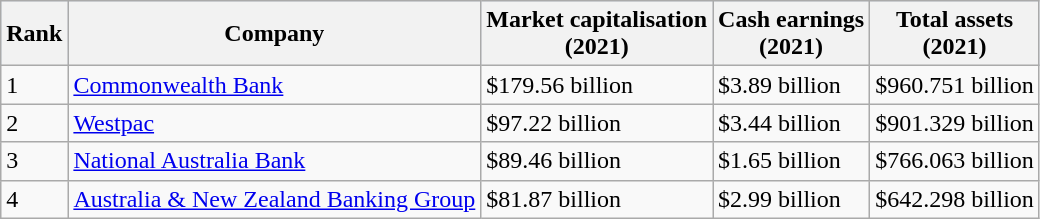<table class="wikitable">
<tr style="background:#d1e4fd;">
<th>Rank</th>
<th>Company</th>
<th>Market capitalisation <br>(2021)</th>
<th>Cash earnings <br>(2021)</th>
<th>Total assets<br>(2021)</th>
</tr>
<tr>
<td>1</td>
<td><a href='#'>Commonwealth Bank</a></td>
<td>$179.56 billion</td>
<td>$3.89 billion</td>
<td>$960.751 billion</td>
</tr>
<tr>
<td>2</td>
<td><a href='#'>Westpac</a></td>
<td>$97.22 billion</td>
<td>$3.44 billion</td>
<td>$901.329 billion</td>
</tr>
<tr>
<td>3</td>
<td><a href='#'>National Australia Bank</a></td>
<td>$89.46 billion</td>
<td>$1.65 billion</td>
<td>$766.063 billion</td>
</tr>
<tr>
<td>4</td>
<td><a href='#'>Australia & New Zealand Banking Group</a></td>
<td>$81.87 billion</td>
<td>$2.99 billion</td>
<td>$642.298 billion</td>
</tr>
</table>
